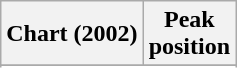<table class="wikitable sortable plainrowheaders" style="text-align:center">
<tr>
<th>Chart (2002)</th>
<th>Peak<br>position</th>
</tr>
<tr>
</tr>
<tr>
</tr>
<tr>
</tr>
</table>
